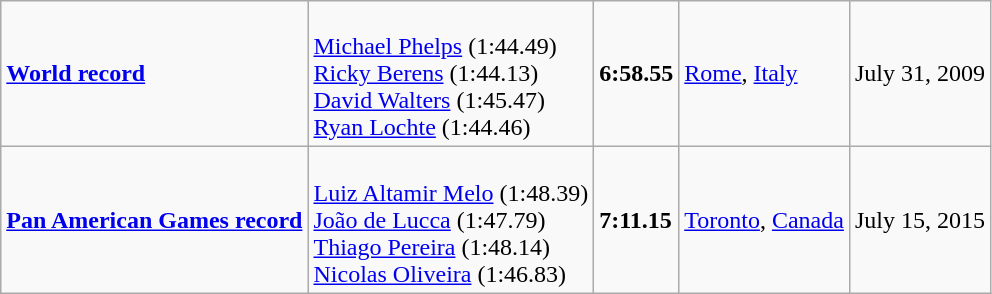<table class="wikitable">
<tr>
<td><strong><a href='#'>World record</a></strong></td>
<td><br><a href='#'>Michael Phelps</a> (1:44.49)<br><a href='#'>Ricky Berens</a> (1:44.13)<br><a href='#'>David Walters</a> (1:45.47)<br><a href='#'>Ryan Lochte</a> (1:44.46)</td>
<td><strong>6:58.55</strong></td>
<td><a href='#'>Rome</a>, <a href='#'>Italy</a></td>
<td>July 31, 2009</td>
</tr>
<tr>
<td><strong><a href='#'>Pan American Games record</a></strong></td>
<td><br><a href='#'>Luiz Altamir Melo</a> (1:48.39)<br><a href='#'>João de Lucca</a> (1:47.79)<br><a href='#'>Thiago Pereira</a> (1:48.14)<br><a href='#'>Nicolas Oliveira</a>  (1:46.83)</td>
<td><strong>7:11.15</strong></td>
<td><a href='#'>Toronto</a>, <a href='#'>Canada</a></td>
<td>July 15, 2015</td>
</tr>
</table>
